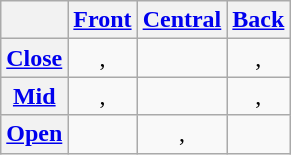<table class="wikitable" style="text-align:center">
<tr>
<th></th>
<th><a href='#'>Front</a></th>
<th><a href='#'>Central</a></th>
<th><a href='#'>Back</a></th>
</tr>
<tr>
<th><a href='#'>Close</a></th>
<td>, </td>
<td></td>
<td>, </td>
</tr>
<tr>
<th><a href='#'>Mid</a></th>
<td>, </td>
<td></td>
<td>, </td>
</tr>
<tr>
<th><a href='#'>Open</a></th>
<td></td>
<td>, </td>
<td></td>
</tr>
</table>
